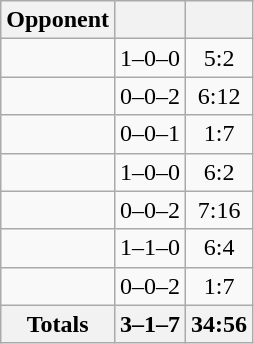<table class="wikitable">
<tr>
<th>Opponent</th>
<th></th>
<th></th>
</tr>
<tr>
<td></td>
<td align=center>1–0–0</td>
<td align=center>5:2</td>
</tr>
<tr>
<td></td>
<td align=center>0–0–2</td>
<td align=center>6:12</td>
</tr>
<tr>
<td></td>
<td align=center>0–0–1</td>
<td align=center>1:7</td>
</tr>
<tr>
<td></td>
<td align=center>1–0–0</td>
<td align=center>6:2</td>
</tr>
<tr>
<td></td>
<td align=center>0–0–2</td>
<td align=center>7:16</td>
</tr>
<tr>
<td></td>
<td align=center>1–1–0</td>
<td align=center>6:4</td>
</tr>
<tr>
<td></td>
<td align=center>0–0–2</td>
<td align=center>1:7</td>
</tr>
<tr>
<th>Totals</th>
<th>3–1–7</th>
<th>34:56</th>
</tr>
</table>
